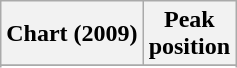<table class="wikitable sortable">
<tr>
<th>Chart (2009)</th>
<th>Peak<br>position</th>
</tr>
<tr>
</tr>
<tr>
</tr>
</table>
